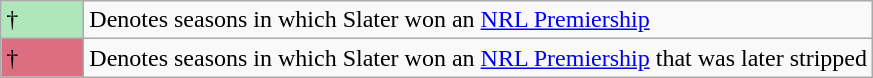<table class="wikitable">
<tr>
<td style="background:#afe6ba; width:3em;">†</td>
<td>Denotes seasons in which Slater won an <a href='#'>NRL Premiership</a></td>
</tr>
<tr>
<td style="background:#DD6E81; width:3em;">†</td>
<td>Denotes seasons in which Slater won an <a href='#'>NRL Premiership</a> that was later stripped</td>
</tr>
</table>
